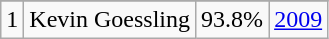<table class="wikitable">
<tr>
</tr>
<tr>
<td>1</td>
<td>Kevin Goessling</td>
<td><abbr>93.8%</abbr></td>
<td><a href='#'>2009</a></td>
</tr>
</table>
